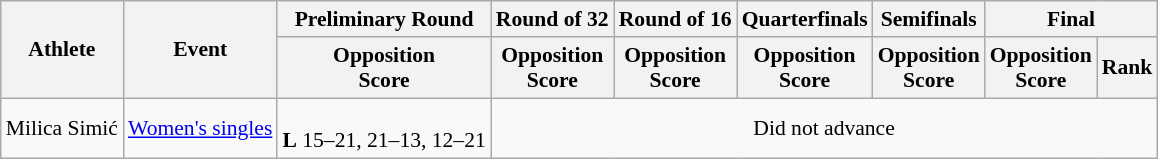<table class="wikitable" border="1" style="font-size:90%">
<tr>
<th rowspan=2>Athlete</th>
<th rowspan=2>Event</th>
<th>Preliminary Round</th>
<th>Round of 32</th>
<th>Round of 16</th>
<th>Quarterfinals</th>
<th>Semifinals</th>
<th colspan=2>Final</th>
</tr>
<tr>
<th>Opposition<br>Score</th>
<th>Opposition<br>Score</th>
<th>Opposition<br>Score</th>
<th>Opposition<br>Score</th>
<th>Opposition<br>Score</th>
<th>Opposition<br>Score</th>
<th>Rank</th>
</tr>
<tr>
<td>Milica Simić</td>
<td><a href='#'>Women's singles</a></td>
<td align=center><br><strong>L</strong> 15–21, 21–13, 12–21</td>
<td align=center colspan=6>Did not advance</td>
</tr>
</table>
